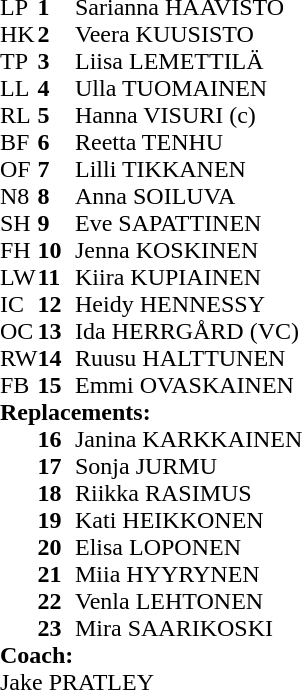<table cellpadding="0" cellspacing="0">
<tr>
<th width="25"></th>
<th width="25"></th>
</tr>
<tr>
<td>LP</td>
<td><strong>1</strong></td>
<td>Sarianna HAAVISTO</td>
<td></td>
<td></td>
</tr>
<tr>
<td>HK</td>
<td><strong>2</strong></td>
<td>Veera KUUSISTO</td>
<td></td>
<td></td>
</tr>
<tr>
<td>TP</td>
<td><strong>3</strong></td>
<td>Liisa LEMETTILÄ</td>
<td></td>
<td></td>
</tr>
<tr>
<td>LL</td>
<td><strong>4</strong></td>
<td>Ulla TUOMAINEN</td>
<td></td>
<td></td>
</tr>
<tr>
<td>RL</td>
<td><strong>5</strong></td>
<td>Hanna VISURI (c)</td>
<td></td>
<td></td>
</tr>
<tr>
<td>BF</td>
<td><strong>6</strong></td>
<td>Reetta TENHU</td>
<td></td>
<td></td>
</tr>
<tr>
<td>OF</td>
<td><strong>7</strong></td>
<td>Lilli TIKKANEN</td>
<td></td>
<td></td>
</tr>
<tr>
<td>N8</td>
<td><strong>8</strong></td>
<td>Anna SOILUVA</td>
<td></td>
<td></td>
</tr>
<tr>
<td>SH</td>
<td><strong>9</strong></td>
<td>Eve SAPATTINEN</td>
<td></td>
<td></td>
</tr>
<tr>
<td>FH</td>
<td><strong>10</strong></td>
<td>Jenna KOSKINEN</td>
<td></td>
<td></td>
</tr>
<tr>
<td>LW</td>
<td><strong>11</strong></td>
<td>Kiira KUPIAINEN</td>
<td></td>
<td></td>
</tr>
<tr>
<td>IC</td>
<td><strong>12</strong></td>
<td>Heidy HENNESSY</td>
<td></td>
<td></td>
</tr>
<tr>
<td>OC</td>
<td><strong>13</strong></td>
<td>Ida HERRGÅRD (VC)</td>
<td></td>
<td></td>
</tr>
<tr>
<td>RW</td>
<td><strong>14</strong></td>
<td>Ruusu HALTTUNEN</td>
<td></td>
<td></td>
</tr>
<tr>
<td>FB</td>
<td><strong>15</strong></td>
<td>Emmi OVASKAINEN</td>
<td></td>
<td></td>
</tr>
<tr>
<td colspan="3"><strong>Replacements:</strong></td>
</tr>
<tr>
<td></td>
<td><strong>16</strong></td>
<td>Janina KARKKAINEN</td>
<td></td>
<td></td>
</tr>
<tr>
<td></td>
<td><strong>17</strong></td>
<td>Sonja JURMU</td>
<td></td>
<td></td>
</tr>
<tr>
<td></td>
<td><strong>18</strong></td>
<td>Riikka RASIMUS</td>
<td></td>
<td></td>
</tr>
<tr>
<td></td>
<td><strong>19</strong></td>
<td>Kati HEIKKONEN</td>
<td></td>
<td></td>
</tr>
<tr>
<td></td>
<td><strong>20</strong></td>
<td>Elisa LOPONEN</td>
<td></td>
<td></td>
</tr>
<tr>
<td></td>
<td><strong>21</strong></td>
<td>Miia HYYRYNEN</td>
<td></td>
<td></td>
</tr>
<tr>
<td></td>
<td><strong>22</strong></td>
<td>Venla LEHTONEN</td>
<td></td>
<td></td>
</tr>
<tr>
<td></td>
<td><strong>23</strong></td>
<td>Mira SAARIKOSKI</td>
<td></td>
<td></td>
</tr>
<tr>
<td colspan="3"><strong>Coach:</strong></td>
</tr>
<tr>
<td colspan="4">Jake PRATLEY</td>
</tr>
</table>
